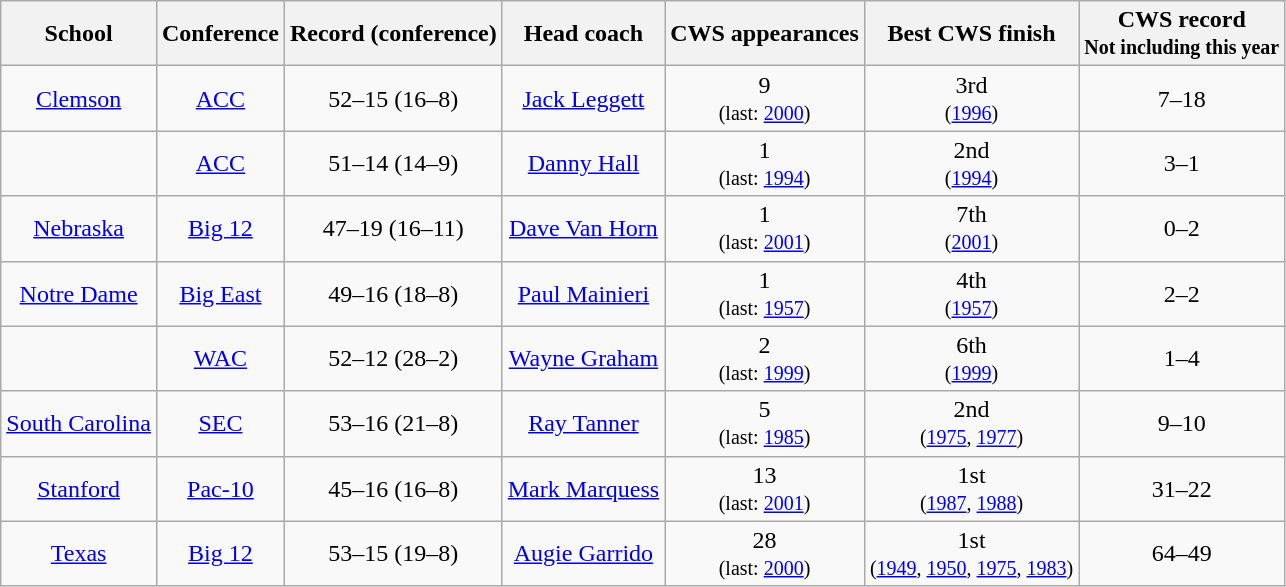<table class="wikitable">
<tr>
<th>School</th>
<th>Conference</th>
<th>Record (conference)</th>
<th>Head coach</th>
<th>CWS appearances</th>
<th>Best CWS finish</th>
<th>CWS record<br><small>Not including this year</small></th>
</tr>
<tr align=center>
<td><a href='#'>Clemson</a></td>
<td><a href='#'>ACC</a></td>
<td>52–15 (16–8)</td>
<td><a href='#'>Jack Leggett</a></td>
<td>9<br><small>(last: <a href='#'>2000</a>)</small></td>
<td>3rd<br><small>(<a href='#'>1996</a>)</small></td>
<td>7–18</td>
</tr>
<tr align=center>
<td></td>
<td><a href='#'>ACC</a></td>
<td>51–14 (14–9)</td>
<td><a href='#'>Danny Hall</a></td>
<td>1<br><small>(last: <a href='#'>1994</a>)</small></td>
<td>2nd<br><small>(<a href='#'>1994</a>)</small></td>
<td>3–1</td>
</tr>
<tr align=center>
<td><a href='#'>Nebraska</a></td>
<td><a href='#'>Big 12</a></td>
<td>47–19 (16–11)</td>
<td><a href='#'>Dave Van Horn</a></td>
<td>1<br><small>(last: <a href='#'>2001</a>)</small></td>
<td>7th<br><small>(<a href='#'>2001</a>)</small></td>
<td>0–2</td>
</tr>
<tr align=center>
<td><a href='#'>Notre Dame</a></td>
<td><a href='#'>Big East</a></td>
<td>49–16 (18–8)</td>
<td><a href='#'>Paul Mainieri</a></td>
<td>1<br><small>(last: <a href='#'>1957</a>)</small></td>
<td>4th<br><small>(<a href='#'>1957</a>)</small></td>
<td>2–2</td>
</tr>
<tr align=center>
<td></td>
<td><a href='#'>WAC</a></td>
<td>52–12 (28–2)</td>
<td><a href='#'>Wayne Graham</a></td>
<td>2<br><small>(last: <a href='#'>1999</a>)</small></td>
<td>6th<br><small>(<a href='#'>1999</a>)</small></td>
<td>1–4</td>
</tr>
<tr align=center>
<td><a href='#'>South Carolina</a></td>
<td><a href='#'>SEC</a></td>
<td>53–16 (21–8)</td>
<td><a href='#'>Ray Tanner</a></td>
<td>5<br><small>(last: <a href='#'>1985</a>)</small></td>
<td>2nd<br><small>(<a href='#'>1975</a>, <a href='#'>1977</a>)</small></td>
<td>9–10</td>
</tr>
<tr align=center>
<td><a href='#'>Stanford</a></td>
<td><a href='#'>Pac-10</a></td>
<td>45–16 (16–8)</td>
<td><a href='#'>Mark Marquess</a></td>
<td>13<br><small>(last: <a href='#'>2001</a>)</small></td>
<td>1st<br><small>(<a href='#'>1987</a>, <a href='#'>1988</a>)</small></td>
<td>31–22</td>
</tr>
<tr align=center>
<td><a href='#'>Texas</a></td>
<td><a href='#'>Big 12</a></td>
<td>53–15 (19–8)</td>
<td><a href='#'>Augie Garrido</a></td>
<td>28<br><small>(last: <a href='#'>2000</a>)</small></td>
<td>1st<br><small>(<a href='#'>1949</a>, <a href='#'>1950</a>, <a href='#'>1975</a>, <a href='#'>1983</a>)</small></td>
<td>64–49</td>
</tr>
</table>
